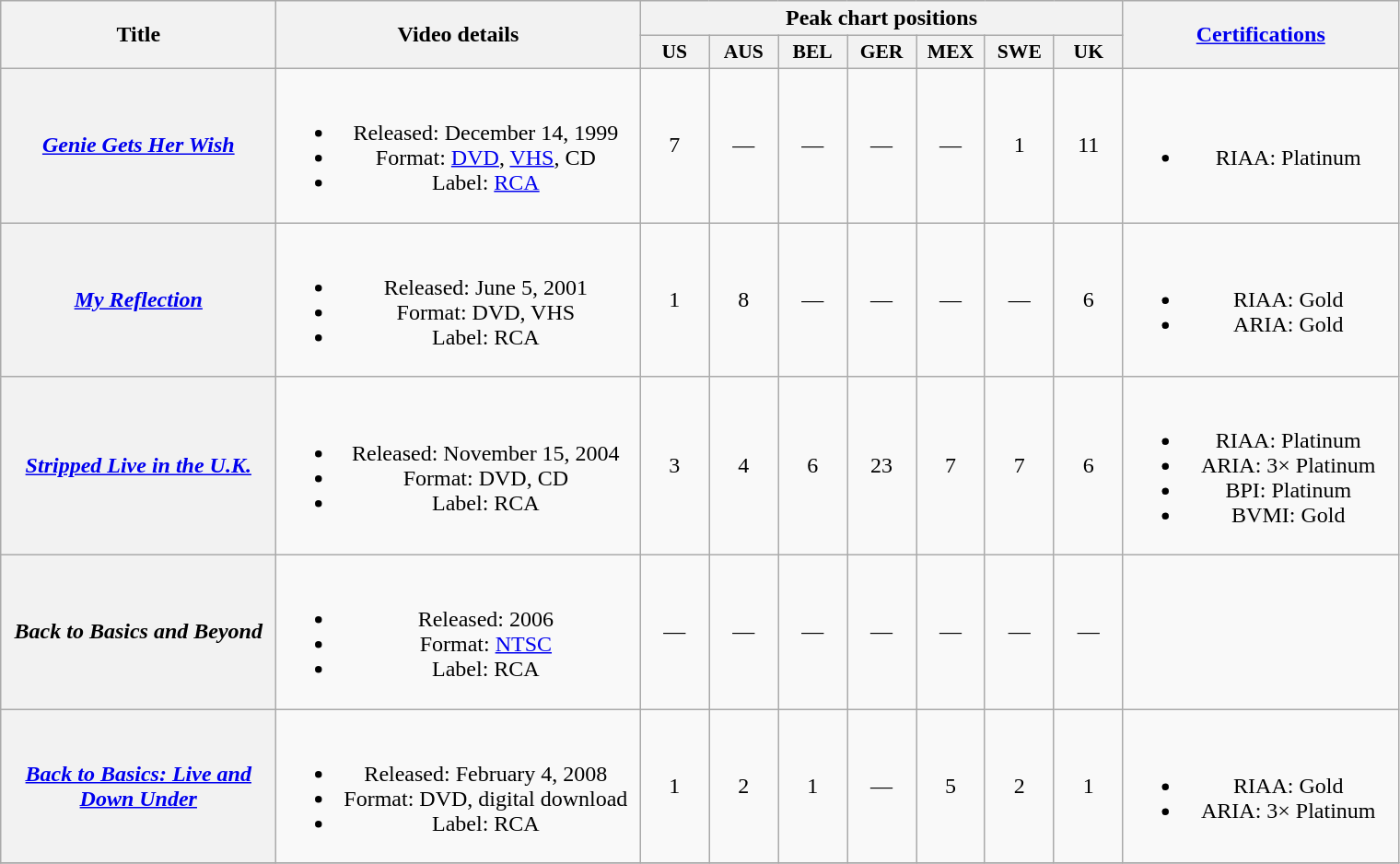<table class="wikitable plainrowheaders" style="text-align:center;">
<tr>
<th scope="col" rowspan="2" style="width:12em;">Title</th>
<th scope="col" rowspan="2" style="width:16em;">Video details</th>
<th scope="col" colspan="7">Peak chart positions</th>
<th scope="col" rowspan="2" style="width:12em;"><a href='#'>Certifications</a></th>
</tr>
<tr>
<th scope="col" style="width:3em;font-size:90%;">US<br></th>
<th scope="col" style="width:3em;font-size:90%;">AUS<br></th>
<th scope="col" style="width:3em;font-size:90%;">BEL<br></th>
<th scope="col" style="width:3em;font-size:90%;">GER<br></th>
<th scope="col" style="width:3em;font-size:90%;">MEX<br></th>
<th scope="col" style="width:3em;font-size:90%;">SWE<br></th>
<th scope="col" style="width:3em;font-size:90%;">UK<br></th>
</tr>
<tr>
<th scope="row"><em><a href='#'>Genie Gets Her Wish</a></em></th>
<td><br><ul><li>Released: December 14, 1999</li><li>Format: <a href='#'>DVD</a>, <a href='#'>VHS</a>, CD</li><li>Label: <a href='#'>RCA</a></li></ul></td>
<td>7</td>
<td>—</td>
<td>—</td>
<td>—</td>
<td>—</td>
<td>1</td>
<td>11</td>
<td><br><ul><li>RIAA: Platinum</li></ul></td>
</tr>
<tr>
<th scope="row"><em><a href='#'>My Reflection</a></em></th>
<td><br><ul><li>Released: June 5, 2001</li><li>Format: DVD, VHS</li><li>Label: RCA</li></ul></td>
<td>1</td>
<td>8</td>
<td>—</td>
<td>—</td>
<td>—</td>
<td>—</td>
<td>6</td>
<td><br><ul><li>RIAA: Gold</li><li>ARIA: Gold</li></ul></td>
</tr>
<tr>
<th scope="row"><em><a href='#'>Stripped Live in the U.K.</a></em></th>
<td><br><ul><li>Released: November 15, 2004</li><li>Format: DVD, CD</li><li>Label: RCA</li></ul></td>
<td>3</td>
<td>4</td>
<td>6</td>
<td>23</td>
<td>7</td>
<td>7</td>
<td>6</td>
<td><br><ul><li>RIAA: Platinum</li><li>ARIA: 3× Platinum</li><li>BPI: Platinum</li><li>BVMI: Gold</li></ul></td>
</tr>
<tr>
<th scope="row"><em>Back to Basics and Beyond</em></th>
<td><br><ul><li>Released: 2006</li><li>Format: <a href='#'>NTSC</a></li><li>Label: RCA</li></ul></td>
<td>—</td>
<td>—</td>
<td>—</td>
<td>—</td>
<td>—</td>
<td>—</td>
<td>—</td>
<td></td>
</tr>
<tr>
<th scope="row"><em><a href='#'>Back to Basics: Live and Down Under</a></em></th>
<td><br><ul><li>Released: February 4, 2008</li><li>Format: DVD, digital download</li><li>Label: RCA</li></ul></td>
<td>1</td>
<td>2</td>
<td>1</td>
<td>—</td>
<td>5</td>
<td>2</td>
<td>1</td>
<td><br><ul><li>RIAA: Gold</li><li>ARIA: 3× Platinum</li></ul></td>
</tr>
<tr>
</tr>
</table>
